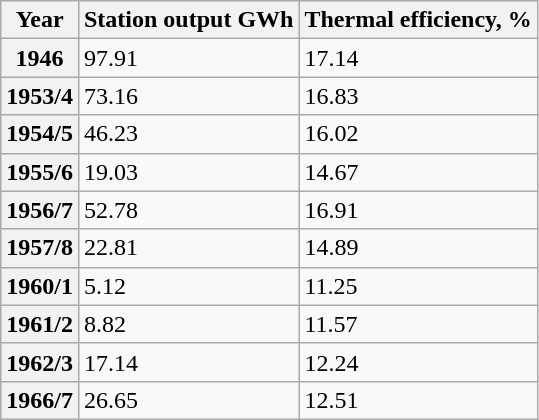<table class="wikitable">
<tr>
<th>Year</th>
<th>Station  output GWh</th>
<th>Thermal efficiency, %</th>
</tr>
<tr>
<th>1946</th>
<td>97.91</td>
<td>17.14</td>
</tr>
<tr>
<th>1953/4</th>
<td>73.16</td>
<td>16.83</td>
</tr>
<tr>
<th>1954/5</th>
<td>46.23</td>
<td>16.02</td>
</tr>
<tr>
<th>1955/6</th>
<td>19.03</td>
<td>14.67</td>
</tr>
<tr>
<th>1956/7</th>
<td>52.78</td>
<td>16.91</td>
</tr>
<tr>
<th>1957/8</th>
<td>22.81</td>
<td>14.89</td>
</tr>
<tr>
<th>1960/1</th>
<td>5.12</td>
<td>11.25</td>
</tr>
<tr>
<th>1961/2</th>
<td>8.82</td>
<td>11.57</td>
</tr>
<tr>
<th>1962/3</th>
<td>17.14</td>
<td>12.24</td>
</tr>
<tr>
<th>1966/7</th>
<td>26.65</td>
<td>12.51</td>
</tr>
</table>
